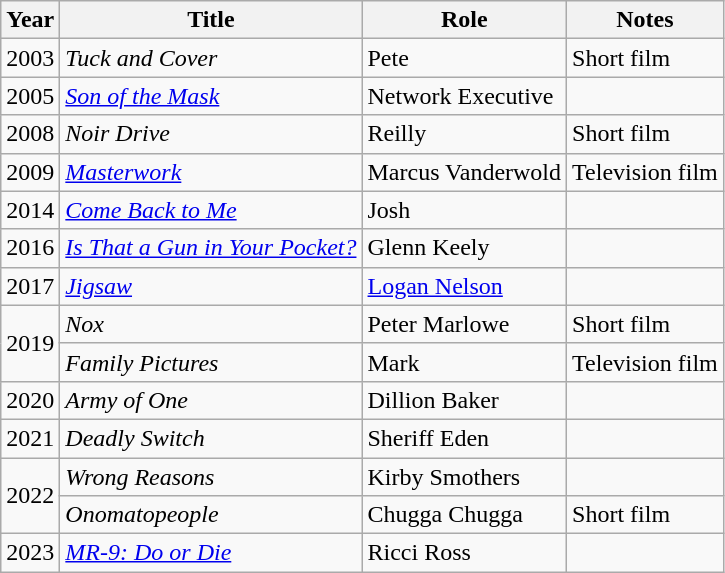<table class="wikitable sortable">
<tr>
<th scope="col">Year</th>
<th scope="col">Title</th>
<th scope="col">Role</th>
<th scope="col" class="unsortable">Notes</th>
</tr>
<tr>
<td>2003</td>
<td><em>Tuck and Cover</em></td>
<td>Pete</td>
<td>Short film</td>
</tr>
<tr>
<td>2005</td>
<td><em><a href='#'>Son of the Mask</a></em></td>
<td>Network Executive</td>
<td></td>
</tr>
<tr>
<td>2008</td>
<td><em>Noir Drive</em></td>
<td>Reilly</td>
<td>Short film</td>
</tr>
<tr>
<td>2009</td>
<td><em><a href='#'>Masterwork</a></em></td>
<td>Marcus Vanderwold</td>
<td>Television film</td>
</tr>
<tr>
<td>2014</td>
<td><em><a href='#'>Come Back to Me</a></em></td>
<td>Josh</td>
<td></td>
</tr>
<tr>
<td>2016</td>
<td><em><a href='#'>Is That a Gun in Your Pocket?</a></em></td>
<td>Glenn Keely</td>
<td></td>
</tr>
<tr>
<td>2017</td>
<td><em><a href='#'>Jigsaw</a></em></td>
<td><a href='#'>Logan Nelson</a></td>
<td></td>
</tr>
<tr>
<td rowspan="2">2019</td>
<td><em>Nox</em></td>
<td>Peter Marlowe</td>
<td>Short film</td>
</tr>
<tr>
<td><em>Family Pictures</em></td>
<td>Mark</td>
<td>Television film</td>
</tr>
<tr>
<td>2020</td>
<td><em>Army of One</em></td>
<td>Dillion Baker</td>
<td></td>
</tr>
<tr>
<td>2021</td>
<td><em>Deadly Switch</em></td>
<td>Sheriff Eden</td>
<td></td>
</tr>
<tr>
<td rowspan="2">2022</td>
<td><em>Wrong Reasons</em></td>
<td>Kirby Smothers</td>
<td></td>
</tr>
<tr>
<td><em>Onomatopeople</em></td>
<td>Chugga Chugga</td>
<td>Short film</td>
</tr>
<tr>
<td>2023</td>
<td><em><a href='#'>MR-9: Do or Die</a></em></td>
<td>Ricci Ross</td>
<td></td>
</tr>
</table>
